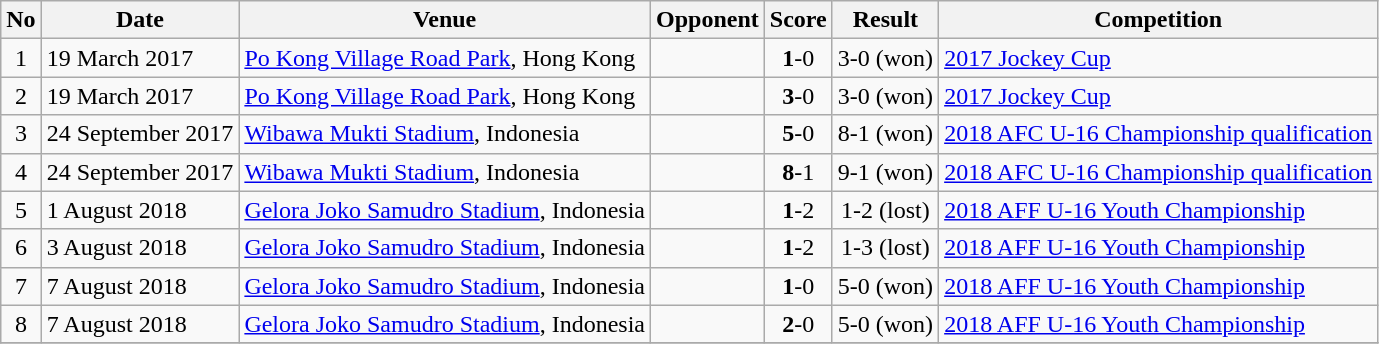<table class="wikitable">
<tr>
<th>No</th>
<th>Date</th>
<th>Venue</th>
<th>Opponent</th>
<th>Score</th>
<th>Result</th>
<th>Competition</th>
</tr>
<tr>
<td align=center>1</td>
<td>19 March 2017</td>
<td><a href='#'>Po Kong Village Road Park</a>, Hong Kong</td>
<td></td>
<td align=center><strong>1</strong>-0</td>
<td align=center>3-0 (won)</td>
<td><a href='#'>2017 Jockey Cup</a></td>
</tr>
<tr>
<td align=center>2</td>
<td>19 March 2017</td>
<td><a href='#'>Po Kong Village Road Park</a>, Hong Kong</td>
<td></td>
<td align=center><strong>3</strong>-0</td>
<td align=center>3-0 (won)</td>
<td><a href='#'>2017 Jockey Cup</a></td>
</tr>
<tr>
<td align=center>3</td>
<td>24 September 2017</td>
<td><a href='#'>Wibawa Mukti Stadium</a>, Indonesia</td>
<td></td>
<td align=center><strong>5</strong>-0</td>
<td align=center>8-1 (won)</td>
<td><a href='#'>2018 AFC U-16 Championship qualification</a></td>
</tr>
<tr>
<td align=center>4</td>
<td>24 September 2017</td>
<td><a href='#'>Wibawa Mukti Stadium</a>, Indonesia</td>
<td></td>
<td align=center><strong>8</strong>-1</td>
<td align=center>9-1 (won)</td>
<td><a href='#'>2018 AFC U-16 Championship qualification</a></td>
</tr>
<tr>
<td align=center>5</td>
<td>1 August 2018</td>
<td><a href='#'>Gelora Joko Samudro Stadium</a>, Indonesia</td>
<td></td>
<td align=center><strong>1</strong>-2</td>
<td align=center>1-2 (lost)</td>
<td><a href='#'>2018 AFF U-16 Youth Championship</a></td>
</tr>
<tr>
<td align=center>6</td>
<td>3 August 2018</td>
<td><a href='#'>Gelora Joko Samudro Stadium</a>, Indonesia</td>
<td></td>
<td align=center><strong>1</strong>-2</td>
<td align=center>1-3 (lost)</td>
<td><a href='#'>2018 AFF U-16 Youth Championship</a></td>
</tr>
<tr>
<td align=center>7</td>
<td>7 August 2018</td>
<td><a href='#'>Gelora Joko Samudro Stadium</a>, Indonesia</td>
<td></td>
<td align=center><strong>1</strong>-0</td>
<td align=center>5-0 (won)</td>
<td><a href='#'>2018 AFF U-16 Youth Championship</a></td>
</tr>
<tr>
<td align=center>8</td>
<td>7 August 2018</td>
<td><a href='#'>Gelora Joko Samudro Stadium</a>, Indonesia</td>
<td></td>
<td align=center><strong>2</strong>-0</td>
<td align=center>5-0 (won)</td>
<td><a href='#'>2018 AFF U-16 Youth Championship</a></td>
</tr>
<tr>
</tr>
</table>
